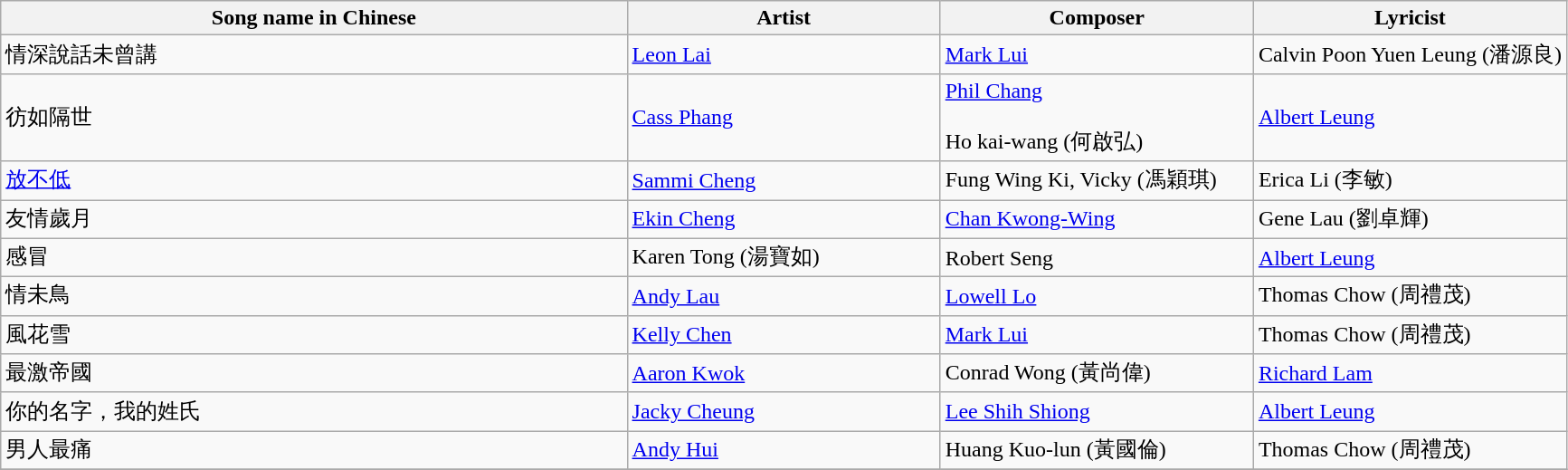<table class="wikitable">
<tr>
<th width=40%>Song name in Chinese</th>
<th width=20%>Artist</th>
<th width=20%>Composer</th>
<th width=20%>Lyricist</th>
</tr>
<tr>
<td>情深說話未曾講</td>
<td><a href='#'>Leon Lai</a></td>
<td><a href='#'>Mark Lui</a></td>
<td>Calvin Poon Yuen Leung (潘源良)</td>
</tr>
<tr>
<td>彷如隔世</td>
<td><a href='#'>Cass Phang</a></td>
<td><a href='#'>Phil Chang</a><br><br>Ho kai-wang (何啟弘)</td>
<td><a href='#'>Albert Leung</a></td>
</tr>
<tr>
<td><a href='#'>放不低</a></td>
<td><a href='#'>Sammi Cheng</a></td>
<td>Fung Wing Ki, Vicky (馮穎琪)</td>
<td>Erica Li (李敏)</td>
</tr>
<tr>
<td>友情歲月</td>
<td><a href='#'>Ekin Cheng</a></td>
<td><a href='#'>Chan Kwong-Wing</a></td>
<td>Gene Lau (劉卓輝)</td>
</tr>
<tr>
<td>感冒</td>
<td>Karen Tong (湯寶如)</td>
<td>Robert Seng</td>
<td><a href='#'>Albert Leung</a></td>
</tr>
<tr>
<td>情未鳥</td>
<td><a href='#'>Andy Lau</a></td>
<td><a href='#'>Lowell Lo</a></td>
<td>Thomas Chow (周禮茂)</td>
</tr>
<tr>
<td>風花雪</td>
<td><a href='#'>Kelly Chen</a></td>
<td><a href='#'>Mark Lui</a></td>
<td>Thomas Chow (周禮茂)</td>
</tr>
<tr>
<td>最激帝國</td>
<td><a href='#'>Aaron Kwok</a></td>
<td>Conrad Wong (黃尚偉)</td>
<td><a href='#'>Richard Lam</a></td>
</tr>
<tr>
<td>你的名字，我的姓氏</td>
<td><a href='#'>Jacky Cheung</a></td>
<td><a href='#'>Lee Shih Shiong</a></td>
<td><a href='#'>Albert Leung</a></td>
</tr>
<tr>
<td>男人最痛</td>
<td><a href='#'>Andy Hui</a></td>
<td>Huang Kuo-lun (黃國倫)</td>
<td>Thomas Chow (周禮茂)</td>
</tr>
<tr>
</tr>
</table>
